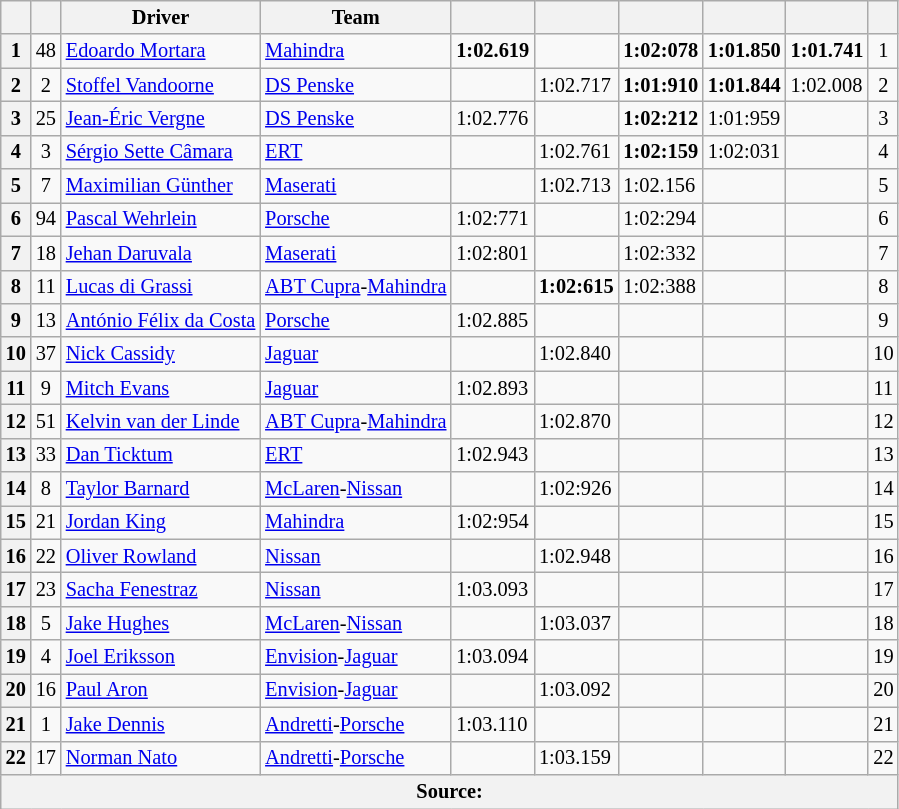<table class="wikitable sortable" style="font-size: 85%">
<tr>
<th scope="col"></th>
<th scope="col"></th>
<th scope="col">Driver</th>
<th scope="col">Team</th>
<th scope="col"></th>
<th scope="col"></th>
<th scope="col"></th>
<th scope="col"></th>
<th scope="col"></th>
<th scope="col"></th>
</tr>
<tr>
<th scope="row">1</th>
<td align="center">48</td>
<td data-sort-value=""> <a href='#'>Edoardo Mortara</a></td>
<td><a href='#'>Mahindra</a></td>
<td><strong>1:02.619</strong></td>
<td></td>
<td><strong>1:02:078</strong></td>
<td><strong>1:01.850</strong></td>
<td><strong>1:01.741</strong></td>
<td align="center">1</td>
</tr>
<tr>
<th scope="row">2</th>
<td align="center">2</td>
<td data-sort-value=""> <a href='#'>Stoffel Vandoorne</a></td>
<td><a href='#'>DS Penske</a></td>
<td></td>
<td>1:02.717</td>
<td><strong>1:01:910</strong></td>
<td><strong>1:01.844</strong></td>
<td>1:02.008</td>
<td align="center">2</td>
</tr>
<tr>
<th scope="row">3</th>
<td align="center">25</td>
<td data-sort-value=""> <a href='#'>Jean-Éric Vergne</a></td>
<td><a href='#'>DS Penske</a></td>
<td>1:02.776</td>
<td></td>
<td><strong>1:02:212</strong></td>
<td>1:01:959</td>
<td></td>
<td align="center">3</td>
</tr>
<tr>
<th scope="row">4</th>
<td align="center">3</td>
<td data-sort-value=""> <a href='#'>Sérgio Sette Câmara</a></td>
<td><a href='#'>ERT</a></td>
<td></td>
<td>1:02.761</td>
<td><strong>1:02:159</strong></td>
<td>1:02:031</td>
<td></td>
<td align="center">4</td>
</tr>
<tr>
<th scope="row">5</th>
<td align="center">7</td>
<td data-sort-value=""> <a href='#'>Maximilian Günther</a></td>
<td><a href='#'>Maserati</a></td>
<td></td>
<td>1:02.713</td>
<td>1:02.156</td>
<td></td>
<td></td>
<td align="center">5</td>
</tr>
<tr>
<th scope="row">6</th>
<td align="center">94</td>
<td data-sort-value=""> <a href='#'>Pascal Wehrlein</a></td>
<td><a href='#'>Porsche</a></td>
<td>1:02:771</td>
<td></td>
<td>1:02:294</td>
<td></td>
<td></td>
<td align="center">6</td>
</tr>
<tr>
<th scope="row">7</th>
<td align="center">18</td>
<td data-sort-value=""> <a href='#'>Jehan Daruvala</a></td>
<td><a href='#'>Maserati</a></td>
<td>1:02:801</td>
<td></td>
<td>1:02:332</td>
<td></td>
<td></td>
<td align="center">7</td>
</tr>
<tr>
<th scope="row">8</th>
<td align="center">11</td>
<td data-sort-value=""> <a href='#'>Lucas di Grassi</a></td>
<td><a href='#'>ABT Cupra</a>-<a href='#'>Mahindra</a></td>
<td></td>
<td><strong>1:02:615</strong></td>
<td>1:02:388</td>
<td></td>
<td></td>
<td align="center">8</td>
</tr>
<tr>
<th scope="row">9</th>
<td align="center">13</td>
<td data-sort-value=""> <a href='#'>António Félix da Costa</a></td>
<td><a href='#'>Porsche</a></td>
<td>1:02.885</td>
<td></td>
<td></td>
<td></td>
<td></td>
<td align="center">9</td>
</tr>
<tr>
<th scope="row">10</th>
<td align="center">37</td>
<td data-sort-value=""> <a href='#'>Nick Cassidy</a></td>
<td><a href='#'>Jaguar</a></td>
<td></td>
<td>1:02.840</td>
<td></td>
<td></td>
<td></td>
<td align="center">10</td>
</tr>
<tr>
<th scope="row">11</th>
<td align="center">9</td>
<td data-sort-value=""> <a href='#'>Mitch Evans</a></td>
<td><a href='#'>Jaguar</a></td>
<td>1:02.893</td>
<td></td>
<td></td>
<td></td>
<td></td>
<td align="center">11</td>
</tr>
<tr>
<th scope="row">12</th>
<td align="center">51</td>
<td data-sort-value=""> <a href='#'>Kelvin van der Linde</a></td>
<td><a href='#'>ABT Cupra</a>-<a href='#'>Mahindra</a></td>
<td></td>
<td>1:02.870</td>
<td></td>
<td></td>
<td></td>
<td align="center">12</td>
</tr>
<tr>
<th scope="row">13</th>
<td align="center">33</td>
<td data-sort-value=""> <a href='#'>Dan Ticktum</a></td>
<td><a href='#'>ERT</a></td>
<td>1:02.943</td>
<td></td>
<td></td>
<td></td>
<td></td>
<td align="center">13</td>
</tr>
<tr>
<th scope="row">14</th>
<td align="center">8</td>
<td data-sort-value=""> <a href='#'>Taylor Barnard</a></td>
<td><a href='#'>McLaren</a>-<a href='#'>Nissan</a></td>
<td></td>
<td>1:02:926</td>
<td></td>
<td></td>
<td></td>
<td align="center">14</td>
</tr>
<tr>
<th scope="row">15</th>
<td align="center">21</td>
<td data-sort-value=""> <a href='#'>Jordan King</a></td>
<td><a href='#'>Mahindra</a></td>
<td>1:02:954</td>
<td></td>
<td></td>
<td></td>
<td></td>
<td align="center">15</td>
</tr>
<tr>
<th scope="row">16</th>
<td align="center">22</td>
<td data-sort-value=""> <a href='#'>Oliver Rowland</a></td>
<td><a href='#'>Nissan</a></td>
<td></td>
<td>1:02.948</td>
<td></td>
<td></td>
<td></td>
<td align="center">16</td>
</tr>
<tr>
<th scope="row">17</th>
<td align="center">23</td>
<td data-sort-value=""> <a href='#'>Sacha Fenestraz</a></td>
<td><a href='#'>Nissan</a></td>
<td>1:03.093</td>
<td></td>
<td></td>
<td></td>
<td></td>
<td align="center">17</td>
</tr>
<tr>
<th scope="row">18</th>
<td align="center">5</td>
<td data-sort-value=""> <a href='#'>Jake Hughes</a></td>
<td><a href='#'>McLaren</a>-<a href='#'>Nissan</a></td>
<td></td>
<td>1:03.037</td>
<td></td>
<td></td>
<td></td>
<td align="center">18</td>
</tr>
<tr>
<th scope="row">19</th>
<td align="center">4</td>
<td data-sort-value=""> <a href='#'>Joel Eriksson</a></td>
<td><a href='#'>Envision</a>-<a href='#'>Jaguar</a></td>
<td>1:03.094</td>
<td></td>
<td></td>
<td></td>
<td></td>
<td align="center">19</td>
</tr>
<tr>
<th scope="row">20</th>
<td align="center">16</td>
<td data-sort-value=""> <a href='#'>Paul Aron</a></td>
<td><a href='#'>Envision</a>-<a href='#'>Jaguar</a></td>
<td></td>
<td>1:03.092</td>
<td></td>
<td></td>
<td></td>
<td align="center">20</td>
</tr>
<tr>
<th scope="row">21</th>
<td align="center">1</td>
<td data-sort-value=""> <a href='#'>Jake Dennis</a></td>
<td><a href='#'>Andretti</a>-<a href='#'>Porsche</a></td>
<td>1:03.110</td>
<td></td>
<td></td>
<td></td>
<td></td>
<td align="center">21</td>
</tr>
<tr>
<th scope="row">22</th>
<td align="center">17</td>
<td data-sort-value=""> <a href='#'>Norman Nato</a></td>
<td><a href='#'>Andretti</a>-<a href='#'>Porsche</a></td>
<td></td>
<td>1:03.159</td>
<td></td>
<td></td>
<td></td>
<td align="center">22</td>
</tr>
<tr>
<th colspan="10">Source:</th>
</tr>
</table>
